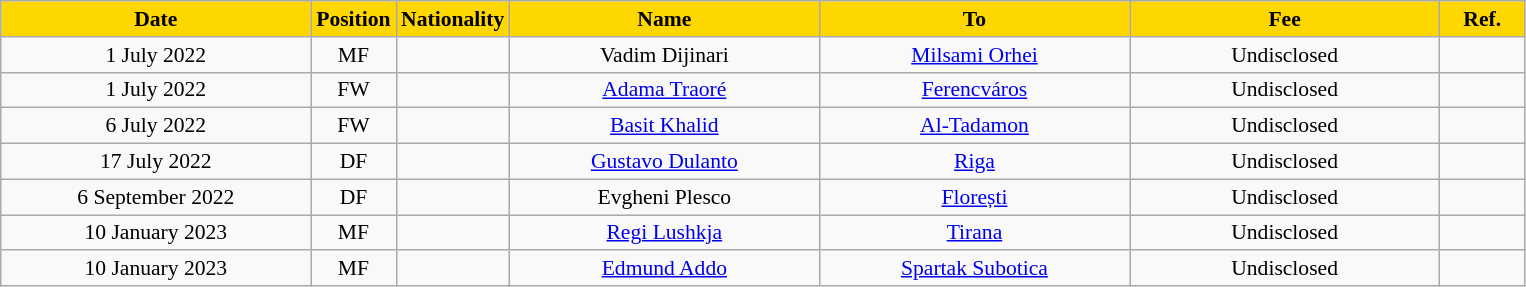<table class="wikitable"  style="text-align:center; font-size:90%; ">
<tr>
<th style="background:gold; color:black; width:200px;">Date</th>
<th style="background:gold; color:black; width:50px;">Position</th>
<th style="background:gold; color:black; width:50px;">Nationality</th>
<th style="background:gold; color:black; width:200px;">Name</th>
<th style="background:gold; color:black; width:200px;">To</th>
<th style="background:gold; color:black; width:200px;">Fee</th>
<th style="background:gold; color:black; width:50px;">Ref.</th>
</tr>
<tr>
<td>1 July 2022</td>
<td>MF</td>
<td></td>
<td>Vadim Dijinari</td>
<td><a href='#'>Milsami Orhei</a></td>
<td>Undisclosed</td>
<td></td>
</tr>
<tr>
<td>1 July 2022</td>
<td>FW</td>
<td></td>
<td><a href='#'>Adama Traoré</a></td>
<td><a href='#'>Ferencváros</a></td>
<td>Undisclosed</td>
<td></td>
</tr>
<tr>
<td>6 July 2022</td>
<td>FW</td>
<td></td>
<td><a href='#'>Basit Khalid</a></td>
<td><a href='#'>Al-Tadamon</a></td>
<td>Undisclosed</td>
<td></td>
</tr>
<tr>
<td>17 July 2022</td>
<td>DF</td>
<td></td>
<td><a href='#'>Gustavo Dulanto</a></td>
<td><a href='#'>Riga</a></td>
<td>Undisclosed</td>
<td></td>
</tr>
<tr>
<td>6 September 2022</td>
<td>DF</td>
<td></td>
<td>Evgheni Plesco</td>
<td><a href='#'>Florești</a></td>
<td>Undisclosed</td>
<td></td>
</tr>
<tr>
<td>10 January 2023</td>
<td>MF</td>
<td></td>
<td><a href='#'>Regi Lushkja</a></td>
<td><a href='#'>Tirana</a></td>
<td>Undisclosed</td>
<td></td>
</tr>
<tr>
<td>10 January 2023</td>
<td>MF</td>
<td></td>
<td><a href='#'>Edmund Addo</a></td>
<td><a href='#'>Spartak Subotica</a></td>
<td>Undisclosed</td>
<td></td>
</tr>
</table>
